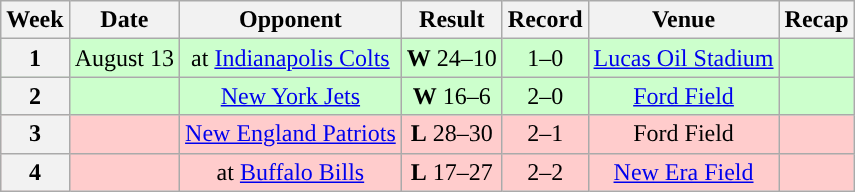<table class="wikitable" style="text-align:center">
<tr>
<th>Week</th>
<th>Date</th>
<th>Opponent</th>
<th>Result</th>
<th>Record</th>
<th>Venue</th>
<th>Recap</th>
</tr>
<tr style="background:#cfc">
<th>1</th>
<td>August 13</td>
<td>at <a href='#'>Indianapolis Colts</a></td>
<td><strong>W</strong> 24–10</td>
<td>1–0</td>
<td><a href='#'>Lucas Oil Stadium</a></td>
<td></td>
</tr>
<tr style="background:#cfc">
<th>2</th>
<td></td>
<td><a href='#'>New York Jets</a></td>
<td><strong>W</strong> 16–6</td>
<td>2–0</td>
<td><a href='#'>Ford Field</a></td>
<td></td>
</tr>
<tr style="background:#fcc">
<th>3</th>
<td></td>
<td><a href='#'>New England Patriots</a></td>
<td><strong>L</strong> 28–30</td>
<td>2–1</td>
<td>Ford Field</td>
<td></td>
</tr>
<tr style="background:#fcc">
<th>4</th>
<td></td>
<td>at <a href='#'>Buffalo Bills</a></td>
<td><strong>L</strong> 17–27</td>
<td>2–2</td>
<td><a href='#'>New Era Field</a></td>
<td></td>
</tr>
</table>
